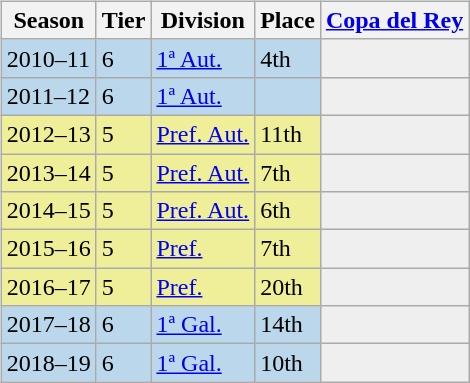<table>
<tr>
<td valign="top" width=0%><br><table class="wikitable">
<tr style="background:#f0f6fa;">
<th>Season</th>
<th>Tier</th>
<th>Division</th>
<th>Place</th>
<th><a href='#'>Copa del Rey</a></th>
</tr>
<tr>
<td style="background:#BBD7EC;">2010–11</td>
<td style="background:#BBD7EC;">6</td>
<td style="background:#BBD7EC;"><a href='#'>1ª Aut.</a></td>
<td style="background:#BBD7EC;">4th</td>
<th style="background:#efefef;"></th>
</tr>
<tr>
<td style="background:#BBD7EC;">2011–12</td>
<td style="background:#BBD7EC;">6</td>
<td style="background:#BBD7EC;"><a href='#'>1ª Aut.</a></td>
<td style="background:#BBD7EC;"></td>
<th style="background:#efefef;"></th>
</tr>
<tr>
<td style="background:#EFEF99;">2012–13</td>
<td style="background:#EFEF99;">5</td>
<td style="background:#EFEF99;"><a href='#'>Pref. Aut.</a></td>
<td style="background:#EFEF99;">11th</td>
<th style="background:#efefef;"></th>
</tr>
<tr>
<td style="background:#EFEF99;">2013–14</td>
<td style="background:#EFEF99;">5</td>
<td style="background:#EFEF99;"><a href='#'>Pref. Aut.</a></td>
<td style="background:#EFEF99;">7th</td>
<th style="background:#efefef;"></th>
</tr>
<tr>
<td style="background:#EFEF99;">2014–15</td>
<td style="background:#EFEF99;">5</td>
<td style="background:#EFEF99;"><a href='#'>Pref. Aut.</a></td>
<td style="background:#EFEF99;">6th</td>
<th style="background:#efefef;"></th>
</tr>
<tr>
<td style="background:#EFEF99;">2015–16</td>
<td style="background:#EFEF99;">5</td>
<td style="background:#EFEF99;"><a href='#'>Pref.</a></td>
<td style="background:#EFEF99;">7th</td>
<th style="background:#efefef;"></th>
</tr>
<tr>
<td style="background:#EFEF99;">2016–17</td>
<td style="background:#EFEF99;">5</td>
<td style="background:#EFEF99;"><a href='#'>Pref.</a></td>
<td style="background:#EFEF99;">20th</td>
<th style="background:#efefef;"></th>
</tr>
<tr>
<td style="background:#BBD7EC;">2017–18</td>
<td style="background:#BBD7EC;">6</td>
<td style="background:#BBD7EC;"><a href='#'>1ª Gal.</a></td>
<td style="background:#BBD7EC;">14th</td>
<th style="background:#efefef;"></th>
</tr>
<tr>
<td style="background:#BBD7EC;">2018–19</td>
<td style="background:#BBD7EC;">6</td>
<td style="background:#BBD7EC;"><a href='#'>1ª Gal.</a></td>
<td style="background:#BBD7EC;">10th</td>
<th style="background:#efefef;"></th>
</tr>
</table>
</td>
</tr>
</table>
